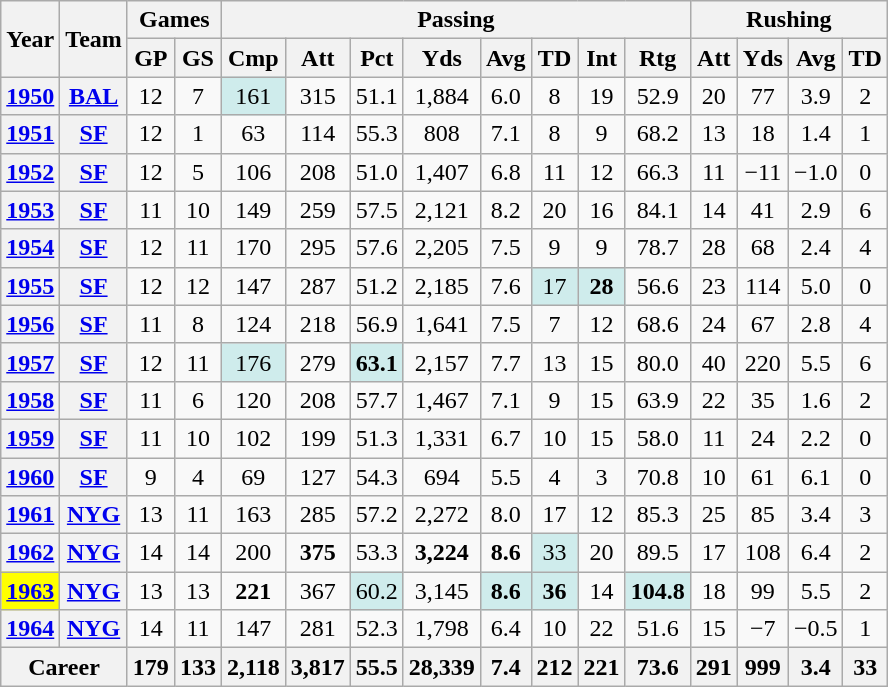<table class="wikitable" style="text-align:center;">
<tr>
<th rowspan="2">Year</th>
<th rowspan="2">Team</th>
<th colspan="2">Games</th>
<th colspan="8">Passing</th>
<th colspan="4">Rushing</th>
</tr>
<tr>
<th>GP</th>
<th>GS</th>
<th>Cmp</th>
<th>Att</th>
<th>Pct</th>
<th>Yds</th>
<th>Avg</th>
<th>TD</th>
<th>Int</th>
<th>Rtg</th>
<th>Att</th>
<th>Yds</th>
<th>Avg</th>
<th>TD</th>
</tr>
<tr>
<th><a href='#'>1950</a></th>
<th><a href='#'>BAL</a></th>
<td>12</td>
<td>7</td>
<td style="background:#cfecec;">161</td>
<td>315</td>
<td>51.1</td>
<td>1,884</td>
<td>6.0</td>
<td>8</td>
<td>19</td>
<td>52.9</td>
<td>20</td>
<td>77</td>
<td>3.9</td>
<td>2</td>
</tr>
<tr>
<th><a href='#'>1951</a></th>
<th><a href='#'>SF</a></th>
<td>12</td>
<td>1</td>
<td>63</td>
<td>114</td>
<td>55.3</td>
<td>808</td>
<td>7.1</td>
<td>8</td>
<td>9</td>
<td>68.2</td>
<td>13</td>
<td>18</td>
<td>1.4</td>
<td>1</td>
</tr>
<tr>
<th><a href='#'>1952</a></th>
<th><a href='#'>SF</a></th>
<td>12</td>
<td>5</td>
<td>106</td>
<td>208</td>
<td>51.0</td>
<td>1,407</td>
<td>6.8</td>
<td>11</td>
<td>12</td>
<td>66.3</td>
<td>11</td>
<td>−11</td>
<td>−1.0</td>
<td>0</td>
</tr>
<tr>
<th><a href='#'>1953</a></th>
<th><a href='#'>SF</a></th>
<td>11</td>
<td>10</td>
<td>149</td>
<td>259</td>
<td>57.5</td>
<td>2,121</td>
<td>8.2</td>
<td>20</td>
<td>16</td>
<td>84.1</td>
<td>14</td>
<td>41</td>
<td>2.9</td>
<td>6</td>
</tr>
<tr>
<th><a href='#'>1954</a></th>
<th><a href='#'>SF</a></th>
<td>12</td>
<td>11</td>
<td>170</td>
<td>295</td>
<td>57.6</td>
<td>2,205</td>
<td>7.5</td>
<td>9</td>
<td>9</td>
<td>78.7</td>
<td>28</td>
<td>68</td>
<td>2.4</td>
<td>4</td>
</tr>
<tr>
<th><a href='#'>1955</a></th>
<th><a href='#'>SF</a></th>
<td>12</td>
<td>12</td>
<td>147</td>
<td>287</td>
<td>51.2</td>
<td>2,185</td>
<td>7.6</td>
<td style="background:#cfecec;">17</td>
<td style="background:#cfecec;"><strong>28</strong></td>
<td>56.6</td>
<td>23</td>
<td>114</td>
<td>5.0</td>
<td>0</td>
</tr>
<tr>
<th><a href='#'>1956</a></th>
<th><a href='#'>SF</a></th>
<td>11</td>
<td>8</td>
<td>124</td>
<td>218</td>
<td>56.9</td>
<td>1,641</td>
<td>7.5</td>
<td>7</td>
<td>12</td>
<td>68.6</td>
<td>24</td>
<td>67</td>
<td>2.8</td>
<td>4</td>
</tr>
<tr>
<th><a href='#'>1957</a></th>
<th><a href='#'>SF</a></th>
<td>12</td>
<td>11</td>
<td style="background:#cfecec;">176</td>
<td>279</td>
<td style="background:#cfecec;"><strong>63.1</strong></td>
<td>2,157</td>
<td>7.7</td>
<td>13</td>
<td>15</td>
<td>80.0</td>
<td>40</td>
<td>220</td>
<td>5.5</td>
<td>6</td>
</tr>
<tr>
<th><a href='#'>1958</a></th>
<th><a href='#'>SF</a></th>
<td>11</td>
<td>6</td>
<td>120</td>
<td>208</td>
<td>57.7</td>
<td>1,467</td>
<td>7.1</td>
<td>9</td>
<td>15</td>
<td>63.9</td>
<td>22</td>
<td>35</td>
<td>1.6</td>
<td>2</td>
</tr>
<tr>
<th><a href='#'>1959</a></th>
<th><a href='#'>SF</a></th>
<td>11</td>
<td>10</td>
<td>102</td>
<td>199</td>
<td>51.3</td>
<td>1,331</td>
<td>6.7</td>
<td>10</td>
<td>15</td>
<td>58.0</td>
<td>11</td>
<td>24</td>
<td>2.2</td>
<td>0</td>
</tr>
<tr>
<th><a href='#'>1960</a></th>
<th><a href='#'>SF</a></th>
<td>9</td>
<td>4</td>
<td>69</td>
<td>127</td>
<td>54.3</td>
<td>694</td>
<td>5.5</td>
<td>4</td>
<td>3</td>
<td>70.8</td>
<td>10</td>
<td>61</td>
<td>6.1</td>
<td>0</td>
</tr>
<tr>
<th><a href='#'>1961</a></th>
<th><a href='#'>NYG</a></th>
<td>13</td>
<td>11</td>
<td>163</td>
<td>285</td>
<td>57.2</td>
<td>2,272</td>
<td>8.0</td>
<td>17</td>
<td>12</td>
<td>85.3</td>
<td>25</td>
<td>85</td>
<td>3.4</td>
<td>3</td>
</tr>
<tr>
<th><a href='#'>1962</a></th>
<th><a href='#'>NYG</a></th>
<td>14</td>
<td>14</td>
<td>200</td>
<td><strong>375</strong></td>
<td>53.3</td>
<td><strong>3,224</strong></td>
<td><strong>8.6</strong></td>
<td style="background:#cfecec;">33</td>
<td>20</td>
<td>89.5</td>
<td>17</td>
<td>108</td>
<td>6.4</td>
<td>2</td>
</tr>
<tr>
<th style="background:#ffff00;"><a href='#'>1963</a></th>
<th><a href='#'>NYG</a></th>
<td>13</td>
<td>13</td>
<td><strong>221</strong></td>
<td>367</td>
<td style="background:#cfecec;">60.2</td>
<td>3,145</td>
<td style="background:#cfecec;"><strong>8.6</strong></td>
<td style="background:#cfecec;"><strong>36</strong></td>
<td>14</td>
<td style="background:#cfecec;"><strong>104.8</strong></td>
<td>18</td>
<td>99</td>
<td>5.5</td>
<td>2</td>
</tr>
<tr>
<th><a href='#'>1964</a></th>
<th><a href='#'>NYG</a></th>
<td>14</td>
<td>11</td>
<td>147</td>
<td>281</td>
<td>52.3</td>
<td>1,798</td>
<td>6.4</td>
<td>10</td>
<td>22</td>
<td>51.6</td>
<td>15</td>
<td>−7</td>
<td>−0.5</td>
<td>1</td>
</tr>
<tr>
<th colspan="2">Career</th>
<th>179</th>
<th>133</th>
<th>2,118</th>
<th>3,817</th>
<th>55.5</th>
<th>28,339</th>
<th>7.4</th>
<th>212</th>
<th>221</th>
<th>73.6</th>
<th>291</th>
<th>999</th>
<th>3.4</th>
<th>33</th>
</tr>
</table>
